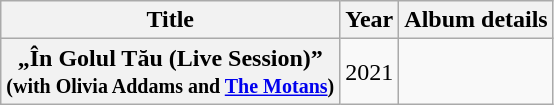<table class="wikitable plainrowheaders" style="text-align:center;">
<tr>
<th>Title</th>
<th>Year</th>
<th>Album details</th>
</tr>
<tr>
<th scope="row">„În Golul Tău (Live Session)”<br><small>(with Olivia Addams and <a href='#'>The Motans</a>)</small></th>
<td>2021</td>
<td></td>
</tr>
</table>
